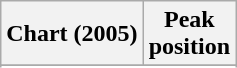<table class="wikitable sortable plainrowheaders" style="text-align:center">
<tr>
<th>Chart (2005)</th>
<th>Peak<br>position</th>
</tr>
<tr>
</tr>
<tr>
</tr>
<tr>
</tr>
<tr>
</tr>
<tr>
</tr>
<tr>
</tr>
<tr>
</tr>
<tr>
</tr>
</table>
